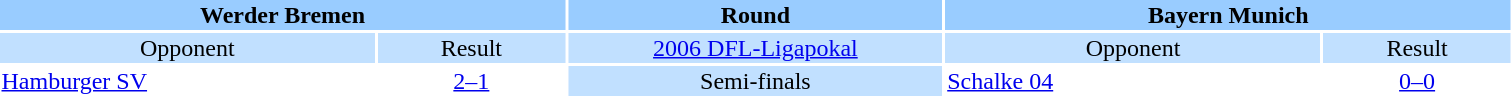<table style="width:80%; text-align:center;">
<tr style="vertical-align:top; background:#99CCFF;">
<th colspan="2">Werder Bremen</th>
<th style="width:20%">Round</th>
<th colspan="2">Bayern Munich</th>
</tr>
<tr style="vertical-align:top; background:#C1E0FF;">
<td style="width:20%">Opponent</td>
<td style="width:10%">Result</td>
<td><a href='#'>2006 DFL-Ligapokal</a></td>
<td style="width:20%">Opponent</td>
<td style="width:10%">Result</td>
</tr>
<tr>
<td align="left"><a href='#'>Hamburger SV</a></td>
<td><a href='#'>2–1</a></td>
<td style="background:#C1E0FF;">Semi-finals</td>
<td align="left"><a href='#'>Schalke 04</a></td>
<td><a href='#'>0–0</a> </td>
</tr>
</table>
